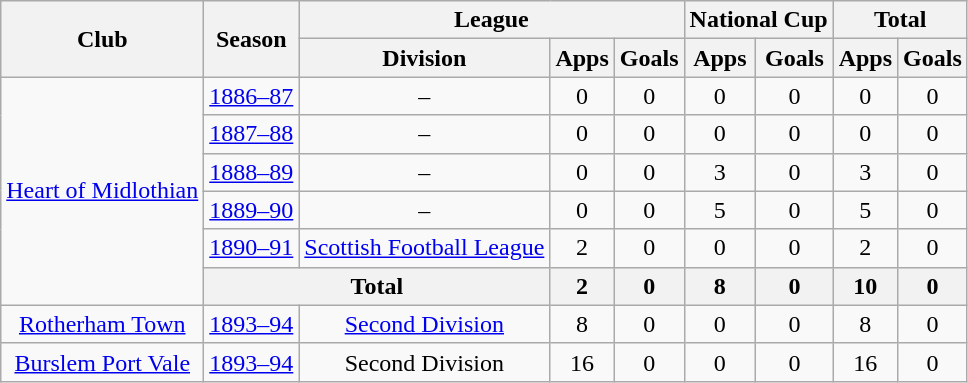<table class="wikitable" style="text-align: center;">
<tr>
<th rowspan="2">Club</th>
<th rowspan="2">Season</th>
<th colspan="3">League</th>
<th colspan="2">National Cup</th>
<th colspan="2">Total</th>
</tr>
<tr>
<th>Division</th>
<th>Apps</th>
<th>Goals</th>
<th>Apps</th>
<th>Goals</th>
<th>Apps</th>
<th>Goals</th>
</tr>
<tr>
<td rowspan="6"><a href='#'>Heart of Midlothian</a></td>
<td><a href='#'>1886–87</a></td>
<td>–</td>
<td>0</td>
<td>0</td>
<td>0</td>
<td>0</td>
<td>0</td>
<td>0</td>
</tr>
<tr>
<td><a href='#'>1887–88</a></td>
<td>–</td>
<td>0</td>
<td>0</td>
<td>0</td>
<td>0</td>
<td>0</td>
<td>0</td>
</tr>
<tr>
<td><a href='#'>1888–89</a></td>
<td>–</td>
<td>0</td>
<td>0</td>
<td>3</td>
<td>0</td>
<td>3</td>
<td>0</td>
</tr>
<tr>
<td><a href='#'>1889–90</a></td>
<td>–</td>
<td>0</td>
<td>0</td>
<td>5</td>
<td>0</td>
<td>5</td>
<td>0</td>
</tr>
<tr>
<td><a href='#'>1890–91</a></td>
<td><a href='#'>Scottish Football League</a></td>
<td>2</td>
<td>0</td>
<td>0</td>
<td>0</td>
<td>2</td>
<td>0</td>
</tr>
<tr>
<th colspan="2">Total</th>
<th>2</th>
<th>0</th>
<th>8</th>
<th>0</th>
<th>10</th>
<th>0</th>
</tr>
<tr>
<td><a href='#'>Rotherham Town</a></td>
<td><a href='#'>1893–94</a></td>
<td><a href='#'>Second Division</a></td>
<td>8</td>
<td>0</td>
<td>0</td>
<td>0</td>
<td>8</td>
<td>0</td>
</tr>
<tr>
<td><a href='#'>Burslem Port Vale</a></td>
<td><a href='#'>1893–94</a></td>
<td>Second Division</td>
<td>16</td>
<td>0</td>
<td>0</td>
<td>0</td>
<td>16</td>
<td>0</td>
</tr>
</table>
